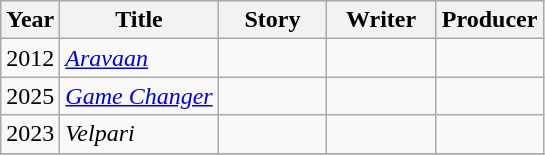<table class="wikitable plainrowheaders sortable">
<tr>
<th scope="col">Year</th>
<th scope="col">Title</th>
<th scope="col" width=65>Story</th>
<th scope="col" width=65>Writer</th>
<th scope="col" width=65>Producer</th>
</tr>
<tr>
<td>2012</td>
<td><em><a href='#'>Aravaan</a></em></td>
<td></td>
<td></td>
<td></td>
</tr>
<tr>
<td>2025</td>
<td><em><a href='#'>Game Changer</a></em></td>
<td></td>
<td></td>
<td></td>
</tr>
<tr>
<td>2023</td>
<td><em>Velpari</em></td>
<td></td>
<td></td>
<td></td>
</tr>
<tr>
</tr>
</table>
